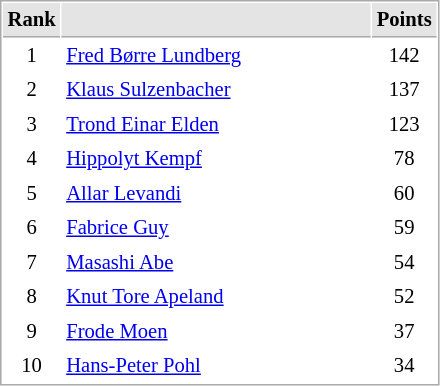<table cellspacing="1" cellpadding="3" style="border:1px solid #AAAAAA;font-size:86%">
<tr bgcolor="#E4E4E4">
<th style="border-bottom:1px solid #AAAAAA" width=10>Rank</th>
<th style="border-bottom:1px solid #AAAAAA" width=200></th>
<th style="border-bottom:1px solid #AAAAAA" width=20>Points</th>
</tr>
<tr align="center">
<td>1</td>
<td align="left"> <a href='#'>Fred Børre Lundberg</a></td>
<td>142</td>
</tr>
<tr align="center">
<td>2</td>
<td align="left"> <a href='#'>Klaus Sulzenbacher</a></td>
<td>137</td>
</tr>
<tr align="center">
<td>3</td>
<td align="left"> <a href='#'>Trond Einar Elden</a></td>
<td>123</td>
</tr>
<tr align="center">
<td>4</td>
<td align="left"> <a href='#'>Hippolyt Kempf</a></td>
<td>78</td>
</tr>
<tr align="center">
<td>5</td>
<td align="left"> <a href='#'>Allar Levandi</a></td>
<td>60</td>
</tr>
<tr align="center">
<td>6</td>
<td align="left"> <a href='#'>Fabrice Guy</a></td>
<td>59</td>
</tr>
<tr align="center">
<td>7</td>
<td align="left"> <a href='#'>Masashi Abe</a></td>
<td>54</td>
</tr>
<tr align="center">
<td>8</td>
<td align="left"> <a href='#'>Knut Tore Apeland</a></td>
<td>52</td>
</tr>
<tr align="center">
<td>9</td>
<td align="left"> <a href='#'>Frode Moen</a></td>
<td>37</td>
</tr>
<tr align="center">
<td>10</td>
<td align="left"> <a href='#'>Hans-Peter Pohl</a></td>
<td>34</td>
</tr>
</table>
